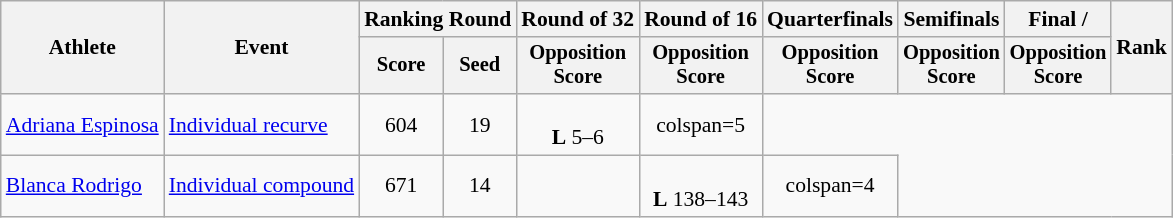<table class="wikitable" style="font-size:90%">
<tr>
<th rowspan="2">Athlete</th>
<th rowspan="2">Event</th>
<th colspan="2">Ranking Round</th>
<th>Round of 32</th>
<th>Round of 16</th>
<th>Quarterfinals</th>
<th>Semifinals</th>
<th>Final / </th>
<th rowspan="2">Rank</th>
</tr>
<tr style="font-size:95%">
<th>Score</th>
<th>Seed</th>
<th>Opposition<br>Score</th>
<th>Opposition<br>Score</th>
<th>Opposition<br>Score</th>
<th>Opposition<br>Score</th>
<th>Opposition<br>Score</th>
</tr>
<tr align=center>
<td align=left><a href='#'>Adriana Espinosa</a></td>
<td align=left><a href='#'>Individual recurve</a></td>
<td>604</td>
<td>19</td>
<td><br><strong>L</strong> 5–6</td>
<td>colspan=5 </td>
</tr>
<tr align=center>
<td align=left><a href='#'>Blanca Rodrigo</a></td>
<td align=left><a href='#'>Individual compound</a></td>
<td>671</td>
<td>14</td>
<td></td>
<td><br><strong>L</strong> 138–143</td>
<td>colspan=4 </td>
</tr>
</table>
